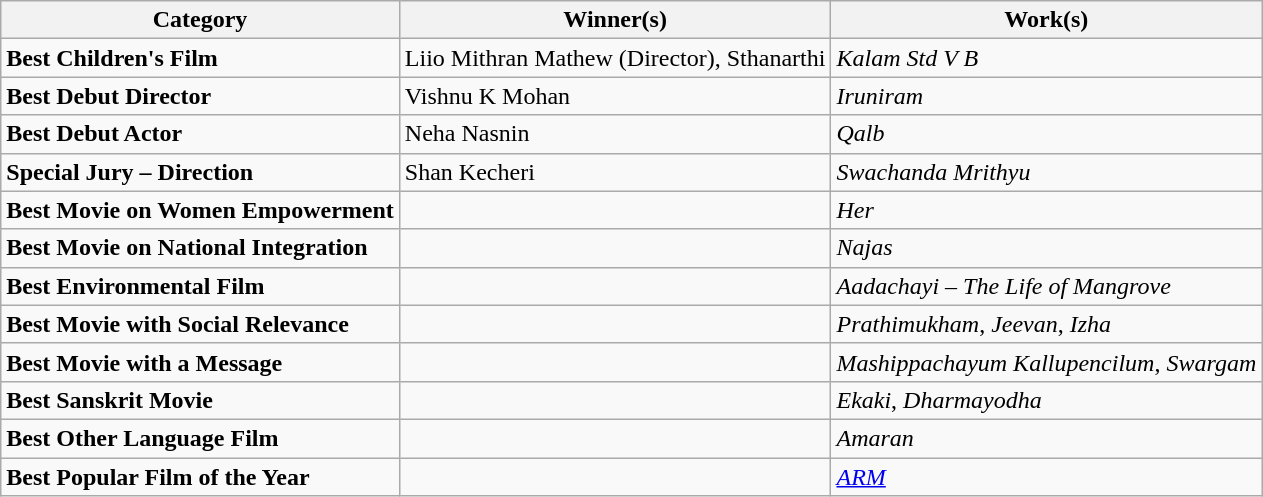<table class="wikitable sortable plainrowheaders">
<tr>
<th>Category</th>
<th>Winner(s)</th>
<th>Work(s)</th>
</tr>
<tr>
<td><strong>Best Children's Film</strong></td>
<td>Liio Mithran Mathew (Director), Sthanarthi</td>
<td><em>Kalam Std V B</em></td>
</tr>
<tr>
<td><strong>Best Debut Director</strong></td>
<td>Vishnu K Mohan</td>
<td><em>Iruniram</em></td>
</tr>
<tr>
<td><strong>Best Debut Actor</strong></td>
<td>Neha Nasnin</td>
<td><em>Qalb</em></td>
</tr>
<tr>
<td><strong>Special Jury – Direction</strong></td>
<td>Shan Kecheri</td>
<td><em>Swachanda Mrithyu</em></td>
</tr>
<tr>
<td><strong>Best Movie on Women Empowerment</strong></td>
<td></td>
<td><em>Her</em></td>
</tr>
<tr>
<td><strong>Best Movie on National Integration</strong></td>
<td></td>
<td><em>Najas</em></td>
</tr>
<tr>
<td><strong>Best Environmental Film</strong></td>
<td></td>
<td><em>Aadachayi – The Life of Mangrove</em></td>
</tr>
<tr>
<td><strong>Best Movie with Social Relevance</strong></td>
<td></td>
<td><em>Prathimukham</em>, <em>Jeevan</em>, <em>Izha</em></td>
</tr>
<tr>
<td><strong>Best Movie with a Message</strong></td>
<td></td>
<td><em>Mashippachayum Kallupencilum</em>, <em>Swargam</em></td>
</tr>
<tr>
<td><strong>Best Sanskrit Movie</strong></td>
<td></td>
<td><em>Ekaki</em>, <em>Dharmayodha</em></td>
</tr>
<tr>
<td><strong>Best Other Language Film</strong></td>
<td></td>
<td><em>Amaran</em></td>
</tr>
<tr>
<td><strong>Best Popular Film of the Year</strong></td>
<td></td>
<td><em><a href='#'>ARM</a></em></td>
</tr>
</table>
